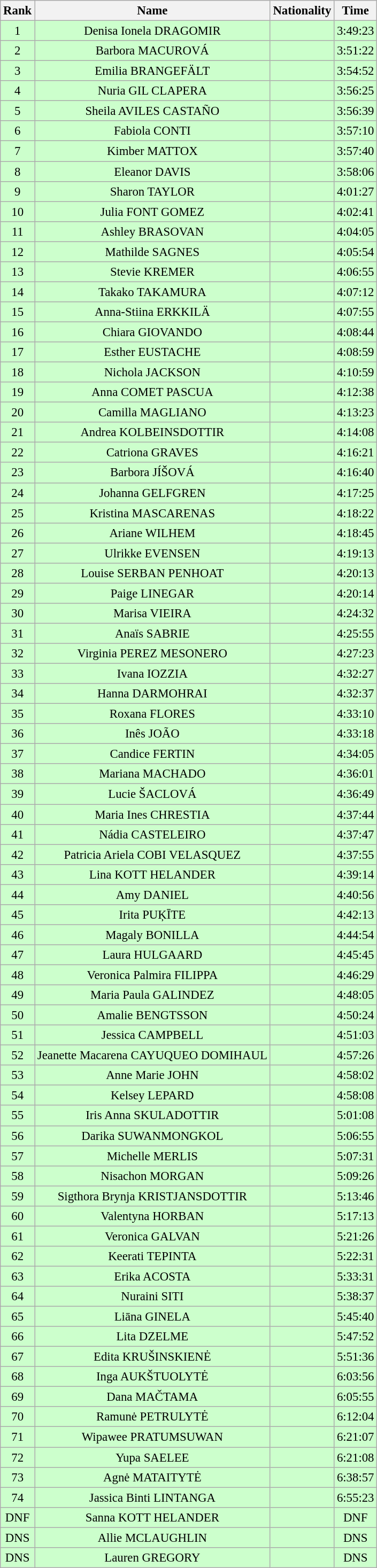<table class="wikitable sortable" style="text-align:center;font-size:95%">
<tr>
<th>Rank</th>
<th>Name</th>
<th>Nationality</th>
<th>Time</th>
</tr>
<tr bgcolor=ccffcc>
<td>1</td>
<td>Denisa Ionela DRAGOMIR</td>
<td></td>
<td>3:49:23</td>
</tr>
<tr bgcolor=ccffcc>
<td>2</td>
<td>Barbora MACUROVÁ</td>
<td></td>
<td>3:51:22</td>
</tr>
<tr bgcolor=ccffcc>
<td>3</td>
<td>Emilia BRANGEFÄLT</td>
<td></td>
<td>3:54:52</td>
</tr>
<tr bgcolor=ccffcc>
<td>4</td>
<td>Nuria GIL CLAPERA</td>
<td></td>
<td>3:56:25</td>
</tr>
<tr bgcolor=ccffcc>
<td>5</td>
<td>Sheila AVILES CASTAÑO</td>
<td></td>
<td>3:56:39</td>
</tr>
<tr bgcolor=ccffcc>
<td>6</td>
<td>Fabiola CONTI</td>
<td></td>
<td>3:57:10</td>
</tr>
<tr bgcolor=ccffcc>
<td>7</td>
<td>Kimber MATTOX</td>
<td></td>
<td>3:57:40</td>
</tr>
<tr bgcolor=ccffcc>
<td>8</td>
<td>Eleanor DAVIS</td>
<td></td>
<td>3:58:06</td>
</tr>
<tr bgcolor=ccffcc>
<td>9</td>
<td>Sharon TAYLOR</td>
<td></td>
<td>4:01:27</td>
</tr>
<tr bgcolor=ccffcc>
<td>10</td>
<td>Julia FONT GOMEZ</td>
<td></td>
<td>4:02:41</td>
</tr>
<tr bgcolor=ccffcc>
<td>11</td>
<td>Ashley BRASOVAN</td>
<td></td>
<td>4:04:05</td>
</tr>
<tr bgcolor=ccffcc>
<td>12</td>
<td>Mathilde SAGNES</td>
<td></td>
<td>4:05:54</td>
</tr>
<tr bgcolor=ccffcc>
<td>13</td>
<td>Stevie KREMER</td>
<td></td>
<td>4:06:55</td>
</tr>
<tr bgcolor=ccffcc>
<td>14</td>
<td>Takako TAKAMURA</td>
<td></td>
<td>4:07:12</td>
</tr>
<tr bgcolor=ccffcc>
<td>15</td>
<td>Anna-Stiina ERKKILÄ</td>
<td></td>
<td>4:07:55</td>
</tr>
<tr bgcolor=ccffcc>
<td>16</td>
<td>Chiara GIOVANDO</td>
<td></td>
<td>4:08:44</td>
</tr>
<tr bgcolor=ccffcc>
<td>17</td>
<td>Esther EUSTACHE</td>
<td></td>
<td>4:08:59</td>
</tr>
<tr bgcolor=ccffcc>
<td>18</td>
<td>Nichola JACKSON</td>
<td></td>
<td>4:10:59</td>
</tr>
<tr bgcolor=ccffcc>
<td>19</td>
<td>Anna COMET PASCUA</td>
<td></td>
<td>4:12:38</td>
</tr>
<tr bgcolor=ccffcc>
<td>20</td>
<td>Camilla MAGLIANO</td>
<td></td>
<td>4:13:23</td>
</tr>
<tr bgcolor=ccffcc>
<td>21</td>
<td>Andrea KOLBEINSDOTTIR</td>
<td></td>
<td>4:14:08</td>
</tr>
<tr bgcolor=ccffcc>
<td>22</td>
<td>Catriona GRAVES</td>
<td></td>
<td>4:16:21</td>
</tr>
<tr bgcolor=ccffcc>
<td>23</td>
<td>Barbora JÍŠOVÁ</td>
<td></td>
<td>4:16:40</td>
</tr>
<tr bgcolor=ccffcc>
<td>24</td>
<td>Johanna GELFGREN</td>
<td></td>
<td>4:17:25</td>
</tr>
<tr bgcolor=ccffcc>
<td>25</td>
<td>Kristina MASCARENAS</td>
<td></td>
<td>4:18:22</td>
</tr>
<tr bgcolor=ccffcc>
<td>26</td>
<td>Ariane WILHEM</td>
<td></td>
<td>4:18:45</td>
</tr>
<tr bgcolor=ccffcc>
<td>27</td>
<td>Ulrikke EVENSEN</td>
<td></td>
<td>4:19:13</td>
</tr>
<tr bgcolor=ccffcc>
<td>28</td>
<td>Louise SERBAN PENHOAT</td>
<td></td>
<td>4:20:13</td>
</tr>
<tr bgcolor=ccffcc>
<td>29</td>
<td>Paige LINEGAR</td>
<td></td>
<td>4:20:14</td>
</tr>
<tr bgcolor=ccffcc>
<td>30</td>
<td>Marisa VIEIRA</td>
<td></td>
<td>4:24:32</td>
</tr>
<tr bgcolor=ccffcc>
<td>31</td>
<td>Anaïs SABRIE</td>
<td></td>
<td>4:25:55</td>
</tr>
<tr bgcolor=ccffcc>
<td>32</td>
<td>Virginia PEREZ MESONERO</td>
<td></td>
<td>4:27:23</td>
</tr>
<tr bgcolor=ccffcc>
<td>33</td>
<td>Ivana IOZZIA</td>
<td></td>
<td>4:32:27</td>
</tr>
<tr bgcolor=ccffcc>
<td>34</td>
<td>Hanna DARMOHRAI</td>
<td></td>
<td>4:32:37</td>
</tr>
<tr bgcolor=ccffcc>
<td>35</td>
<td>Roxana FLORES</td>
<td></td>
<td>4:33:10</td>
</tr>
<tr bgcolor=ccffcc>
<td>36</td>
<td>Inês JOÃO</td>
<td></td>
<td>4:33:18</td>
</tr>
<tr bgcolor=ccffcc>
<td>37</td>
<td>Candice FERTIN</td>
<td></td>
<td>4:34:05</td>
</tr>
<tr bgcolor=ccffcc>
<td>38</td>
<td>Mariana MACHADO</td>
<td></td>
<td>4:36:01</td>
</tr>
<tr bgcolor=ccffcc>
<td>39</td>
<td>Lucie ŠACLOVÁ</td>
<td></td>
<td>4:36:49</td>
</tr>
<tr bgcolor=ccffcc>
<td>40</td>
<td>Maria Ines CHRESTIA</td>
<td></td>
<td>4:37:44</td>
</tr>
<tr bgcolor=ccffcc>
<td>41</td>
<td>Nádia CASTELEIRO</td>
<td></td>
<td>4:37:47</td>
</tr>
<tr bgcolor=ccffcc>
<td>42</td>
<td>Patricia Ariela COBI VELASQUEZ</td>
<td></td>
<td>4:37:55</td>
</tr>
<tr bgcolor=ccffcc>
<td>43</td>
<td>Lina KOTT HELANDER</td>
<td></td>
<td>4:39:14</td>
</tr>
<tr bgcolor=ccffcc>
<td>44</td>
<td>Amy DANIEL</td>
<td></td>
<td>4:40:56</td>
</tr>
<tr bgcolor=ccffcc>
<td>45</td>
<td>Irita PUĶĪTE</td>
<td></td>
<td>4:42:13</td>
</tr>
<tr bgcolor=ccffcc>
<td>46</td>
<td>Magaly BONILLA</td>
<td></td>
<td>4:44:54</td>
</tr>
<tr bgcolor=ccffcc>
<td>47</td>
<td>Laura HULGAARD</td>
<td></td>
<td>4:45:45</td>
</tr>
<tr bgcolor=ccffcc>
<td>48</td>
<td>Veronica Palmira FILIPPA</td>
<td></td>
<td>4:46:29</td>
</tr>
<tr bgcolor=ccffcc>
<td>49</td>
<td>Maria Paula GALINDEZ</td>
<td></td>
<td>4:48:05</td>
</tr>
<tr bgcolor=ccffcc>
<td>50</td>
<td>Amalie BENGTSSON</td>
<td></td>
<td>4:50:24</td>
</tr>
<tr bgcolor=ccffcc>
<td>51</td>
<td>Jessica CAMPBELL</td>
<td></td>
<td>4:51:03</td>
</tr>
<tr bgcolor=ccffcc>
<td>52</td>
<td>Jeanette Macarena CAYUQUEO DOMIHAUL</td>
<td></td>
<td>4:57:26</td>
</tr>
<tr bgcolor=ccffcc>
<td>53</td>
<td>Anne Marie JOHN</td>
<td></td>
<td>4:58:02</td>
</tr>
<tr bgcolor=ccffcc>
<td>54</td>
<td>Kelsey LEPARD</td>
<td></td>
<td>4:58:08</td>
</tr>
<tr bgcolor=ccffcc>
<td>55</td>
<td>Iris Anna SKULADOTTIR</td>
<td></td>
<td>5:01:08</td>
</tr>
<tr bgcolor=ccffcc>
<td>56</td>
<td>Darika SUWANMONGKOL</td>
<td></td>
<td>5:06:55</td>
</tr>
<tr bgcolor=ccffcc>
<td>57</td>
<td>Michelle MERLIS</td>
<td></td>
<td>5:07:31</td>
</tr>
<tr bgcolor=ccffcc>
<td>58</td>
<td>Nisachon MORGAN</td>
<td></td>
<td>5:09:26</td>
</tr>
<tr bgcolor=ccffcc>
<td>59</td>
<td>Sigthora Brynja KRISTJANSDOTTIR</td>
<td></td>
<td>5:13:46</td>
</tr>
<tr bgcolor=ccffcc>
<td>60</td>
<td>Valentyna HORBAN</td>
<td></td>
<td>5:17:13</td>
</tr>
<tr bgcolor=ccffcc>
<td>61</td>
<td>Veronica GALVAN</td>
<td></td>
<td>5:21:26</td>
</tr>
<tr bgcolor=ccffcc>
<td>62</td>
<td>Keerati TEPINTA</td>
<td></td>
<td>5:22:31</td>
</tr>
<tr bgcolor=ccffcc>
<td>63</td>
<td>Erika ACOSTA</td>
<td></td>
<td>5:33:31</td>
</tr>
<tr bgcolor=ccffcc>
<td>64</td>
<td>Nuraini SITI</td>
<td></td>
<td>5:38:37</td>
</tr>
<tr bgcolor=ccffcc>
<td>65</td>
<td>Liāna GINELA</td>
<td></td>
<td>5:45:40</td>
</tr>
<tr bgcolor=ccffcc>
<td>66</td>
<td>Lita DZELME</td>
<td></td>
<td>5:47:52</td>
</tr>
<tr bgcolor=ccffcc>
<td>67</td>
<td>Edita KRUŠINSKIENĖ</td>
<td></td>
<td>5:51:36</td>
</tr>
<tr bgcolor=ccffcc>
<td>68</td>
<td>Inga AUKŠTUOLYTĖ</td>
<td></td>
<td>6:03:56</td>
</tr>
<tr bgcolor=ccffcc>
<td>69</td>
<td>Dana MAČTAMA</td>
<td></td>
<td>6:05:55</td>
</tr>
<tr bgcolor=ccffcc>
<td>70</td>
<td>Ramunė PETRULYTĖ</td>
<td></td>
<td>6:12:04</td>
</tr>
<tr bgcolor=ccffcc>
<td>71</td>
<td>Wipawee PRATUMSUWAN</td>
<td></td>
<td>6:21:07</td>
</tr>
<tr bgcolor=ccffcc>
<td>72</td>
<td>Yupa SAELEE</td>
<td></td>
<td>6:21:08</td>
</tr>
<tr bgcolor=ccffcc>
<td>73</td>
<td>Agnė MATAITYTĖ</td>
<td></td>
<td>6:38:57</td>
</tr>
<tr bgcolor=ccffcc>
<td>74</td>
<td>Jassica Binti LINTANGA</td>
<td></td>
<td>6:55:23</td>
</tr>
<tr bgcolor=ccffcc>
<td>DNF</td>
<td>Sanna KOTT HELANDER</td>
<td></td>
<td>DNF</td>
</tr>
<tr bgcolor=ccffcc>
<td>DNS</td>
<td>Allie MCLAUGHLIN</td>
<td></td>
<td>DNS</td>
</tr>
<tr bgcolor=ccffcc>
<td>DNS</td>
<td>Lauren GREGORY</td>
<td></td>
<td>DNS</td>
</tr>
</table>
